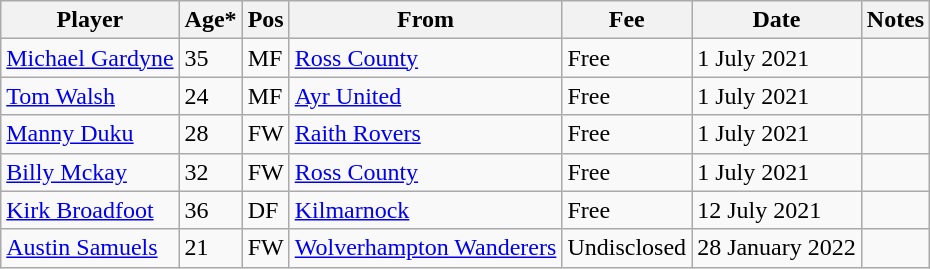<table class="wikitable">
<tr>
<th>Player</th>
<th>Age*</th>
<th>Pos</th>
<th>From</th>
<th>Fee</th>
<th>Date</th>
<th>Notes</th>
</tr>
<tr>
<td> <a href='#'>Michael Gardyne</a></td>
<td>35</td>
<td>MF</td>
<td> <a href='#'>Ross County</a></td>
<td>Free</td>
<td>1 July 2021</td>
<td></td>
</tr>
<tr>
<td> <a href='#'>Tom Walsh</a></td>
<td>24</td>
<td>MF</td>
<td> <a href='#'>Ayr United</a></td>
<td>Free</td>
<td>1 July 2021</td>
<td></td>
</tr>
<tr>
<td> <a href='#'>Manny Duku</a></td>
<td>28</td>
<td>FW</td>
<td> <a href='#'>Raith Rovers</a></td>
<td>Free</td>
<td>1 July 2021</td>
<td></td>
</tr>
<tr>
<td> <a href='#'>Billy Mckay</a></td>
<td>32</td>
<td>FW</td>
<td> <a href='#'>Ross County</a></td>
<td>Free</td>
<td>1 July 2021</td>
<td></td>
</tr>
<tr>
<td> <a href='#'>Kirk Broadfoot</a></td>
<td>36</td>
<td>DF</td>
<td> <a href='#'>Kilmarnock</a></td>
<td>Free</td>
<td>12 July 2021</td>
<td></td>
</tr>
<tr>
<td> <a href='#'>Austin Samuels</a></td>
<td>21</td>
<td>FW</td>
<td> <a href='#'>Wolverhampton Wanderers</a></td>
<td>Undisclosed</td>
<td>28 January 2022</td>
<td></td>
</tr>
</table>
